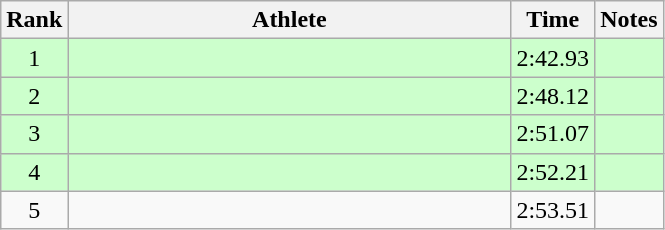<table class="wikitable" style="text-align:center">
<tr>
<th>Rank</th>
<th Style="width:18em">Athlete</th>
<th>Time</th>
<th>Notes</th>
</tr>
<tr style="background:#cfc">
<td>1</td>
<td style="text-align:left"></td>
<td>2:42.93</td>
<td></td>
</tr>
<tr style="background:#cfc">
<td>2</td>
<td style="text-align:left"></td>
<td>2:48.12</td>
<td></td>
</tr>
<tr style="background:#cfc">
<td>3</td>
<td style="text-align:left"></td>
<td>2:51.07</td>
<td></td>
</tr>
<tr style="background:#cfc">
<td>4</td>
<td style="text-align:left"></td>
<td>2:52.21</td>
<td></td>
</tr>
<tr>
<td>5</td>
<td style="text-align:left"></td>
<td>2:53.51</td>
<td></td>
</tr>
</table>
